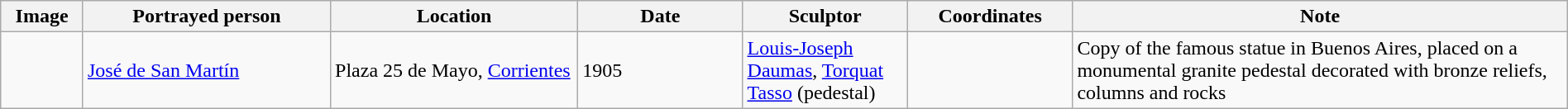<table class="wikitable sortable"  style="width:100%;">
<tr>
<th width="5%" align="left" class="unsortable">Image</th>
<th width="15%" align="left">Portrayed person</th>
<th width="15%" align="left">Location</th>
<th width="10%" align="left">Date</th>
<th width="10%" align="left">Sculptor</th>
<th width="10%" align="left">Coordinates</th>
<th width="30%" align="left">Note</th>
</tr>
<tr>
<td></td>
<td><a href='#'>José de San Martín</a></td>
<td>Plaza 25 de Mayo, <a href='#'>Corrientes</a></td>
<td>1905</td>
<td><a href='#'>Louis-Joseph Daumas</a>,  <a href='#'>Torquat Tasso</a> (pedestal)</td>
<td></td>
<td>Copy of the famous statue in Buenos Aires, placed on a monumental granite pedestal decorated with bronze reliefs, columns and rocks</td>
</tr>
</table>
